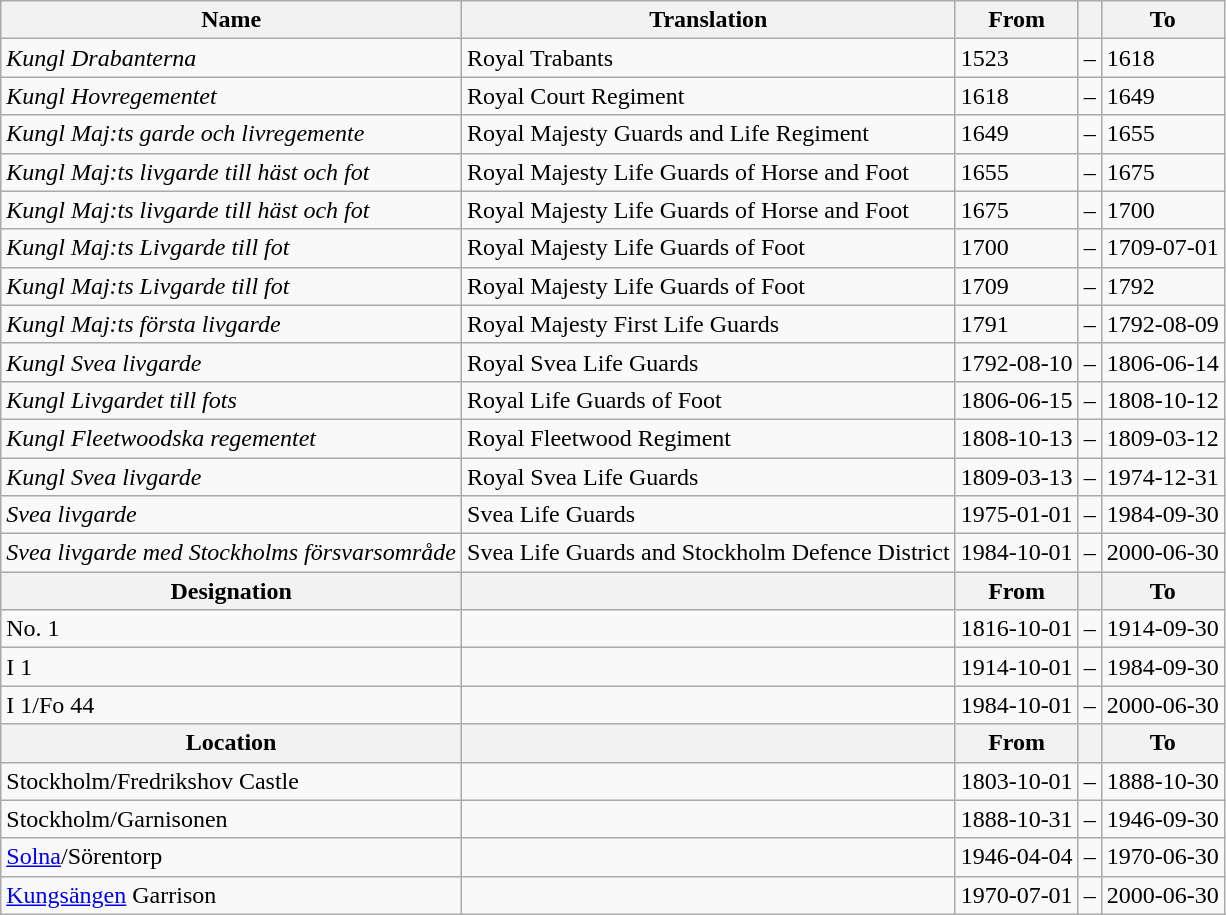<table class="wikitable">
<tr>
<th style="font-weight:bold;">Name</th>
<th style="font-weight:bold;">Translation</th>
<th style="text-align: center; font-weight:bold;">From</th>
<th></th>
<th style="text-align: center; font-weight:bold;">To</th>
</tr>
<tr>
<td style="font-style:italic;">Kungl Drabanterna</td>
<td>Royal Trabants</td>
<td>1523</td>
<td>–</td>
<td>1618</td>
</tr>
<tr>
<td style="font-style:italic;">Kungl Hovregementet</td>
<td>Royal Court Regiment</td>
<td>1618</td>
<td>–</td>
<td>1649</td>
</tr>
<tr>
<td style="font-style:italic;">Kungl Maj:ts garde och livregemente</td>
<td>Royal Majesty Guards and Life Regiment</td>
<td>1649</td>
<td>–</td>
<td>1655</td>
</tr>
<tr>
<td style="font-style:italic;">Kungl Maj:ts livgarde till häst och fot</td>
<td>Royal Majesty Life Guards of Horse and Foot</td>
<td>1655</td>
<td>–</td>
<td>1675</td>
</tr>
<tr>
<td style="font-style:italic;">Kungl Maj:ts livgarde till häst och fot</td>
<td>Royal Majesty Life Guards of Horse and Foot</td>
<td>1675</td>
<td>–</td>
<td>1700</td>
</tr>
<tr>
<td style="font-style:italic;">Kungl Maj:ts Livgarde till fot</td>
<td>Royal Majesty Life Guards of Foot</td>
<td>1700</td>
<td>–</td>
<td>1709-07-01</td>
</tr>
<tr>
<td style="font-style:italic;">Kungl Maj:ts Livgarde till fot</td>
<td>Royal Majesty Life Guards of Foot</td>
<td>1709</td>
<td>–</td>
<td>1792</td>
</tr>
<tr>
<td style="font-style:italic;">Kungl Maj:ts första livgarde</td>
<td>Royal Majesty First Life Guards</td>
<td>1791</td>
<td>–</td>
<td>1792-08-09</td>
</tr>
<tr>
<td style="font-style:italic;">Kungl Svea livgarde</td>
<td>Royal Svea Life Guards</td>
<td>1792-08-10</td>
<td>–</td>
<td>1806-06-14</td>
</tr>
<tr>
<td style="font-style:italic;">Kungl Livgardet till fots</td>
<td>Royal Life Guards of Foot</td>
<td>1806-06-15</td>
<td>–</td>
<td>1808-10-12</td>
</tr>
<tr>
<td style="font-style:italic;">Kungl Fleetwoodska regementet</td>
<td>Royal Fleetwood Regiment</td>
<td>1808-10-13</td>
<td>–</td>
<td>1809-03-12</td>
</tr>
<tr>
<td style="font-style:italic;">Kungl Svea livgarde</td>
<td>Royal Svea Life Guards</td>
<td>1809-03-13</td>
<td>–</td>
<td>1974-12-31</td>
</tr>
<tr>
<td style="font-style:italic;">Svea livgarde</td>
<td>Svea Life Guards</td>
<td>1975-01-01</td>
<td>–</td>
<td>1984-09-30</td>
</tr>
<tr>
<td style="font-style:italic;">Svea livgarde med Stockholms försvarsområde</td>
<td>Svea Life Guards and Stockholm Defence District</td>
<td>1984-10-01</td>
<td>–</td>
<td>2000-06-30</td>
</tr>
<tr>
<th style="font-weight:bold;">Designation</th>
<th style="font-weight:bold;"></th>
<th style="text-align: center; font-weight:bold;">From</th>
<th></th>
<th style="text-align: center; font-weight:bold;">To</th>
</tr>
<tr>
<td>No. 1</td>
<td></td>
<td style="text-align: center;">1816-10-01</td>
<td style="text-align: center;">–</td>
<td style="text-align: center;">1914-09-30</td>
</tr>
<tr>
<td>I 1</td>
<td></td>
<td style="text-align: center;">1914-10-01</td>
<td style="text-align: center;">–</td>
<td style="text-align: center;">1984-09-30</td>
</tr>
<tr>
<td>I 1/Fo 44</td>
<td></td>
<td style="text-align: center;">1984-10-01</td>
<td style="text-align: center;">–</td>
<td style="text-align: center;">2000-06-30</td>
</tr>
<tr>
<th style="font-weight:bold;">Location</th>
<th style="font-weight:bold;"></th>
<th style="text-align: center; font-weight:bold;">From</th>
<th></th>
<th style="text-align: center; font-weight:bold;">To</th>
</tr>
<tr>
<td>Stockholm/Fredrikshov Castle</td>
<td></td>
<td style="text-align: center;">1803-10-01</td>
<td style="text-align: center;">–</td>
<td style="text-align: center;">1888-10-30</td>
</tr>
<tr>
<td>Stockholm/Garnisonen</td>
<td></td>
<td style="text-align: center;">1888-10-31</td>
<td style="text-align: center;">–</td>
<td style="text-align: center;">1946-09-30</td>
</tr>
<tr>
<td><a href='#'>Solna</a>/Sörentorp</td>
<td></td>
<td style="text-align: center;">1946-04-04</td>
<td style="text-align: center;">–</td>
<td style="text-align: center;">1970-06-30</td>
</tr>
<tr>
<td><a href='#'>Kungsängen</a> Garrison</td>
<td></td>
<td style="text-align: center;">1970-07-01</td>
<td style="text-align: center;">–</td>
<td style="text-align: center;">2000-06-30</td>
</tr>
</table>
